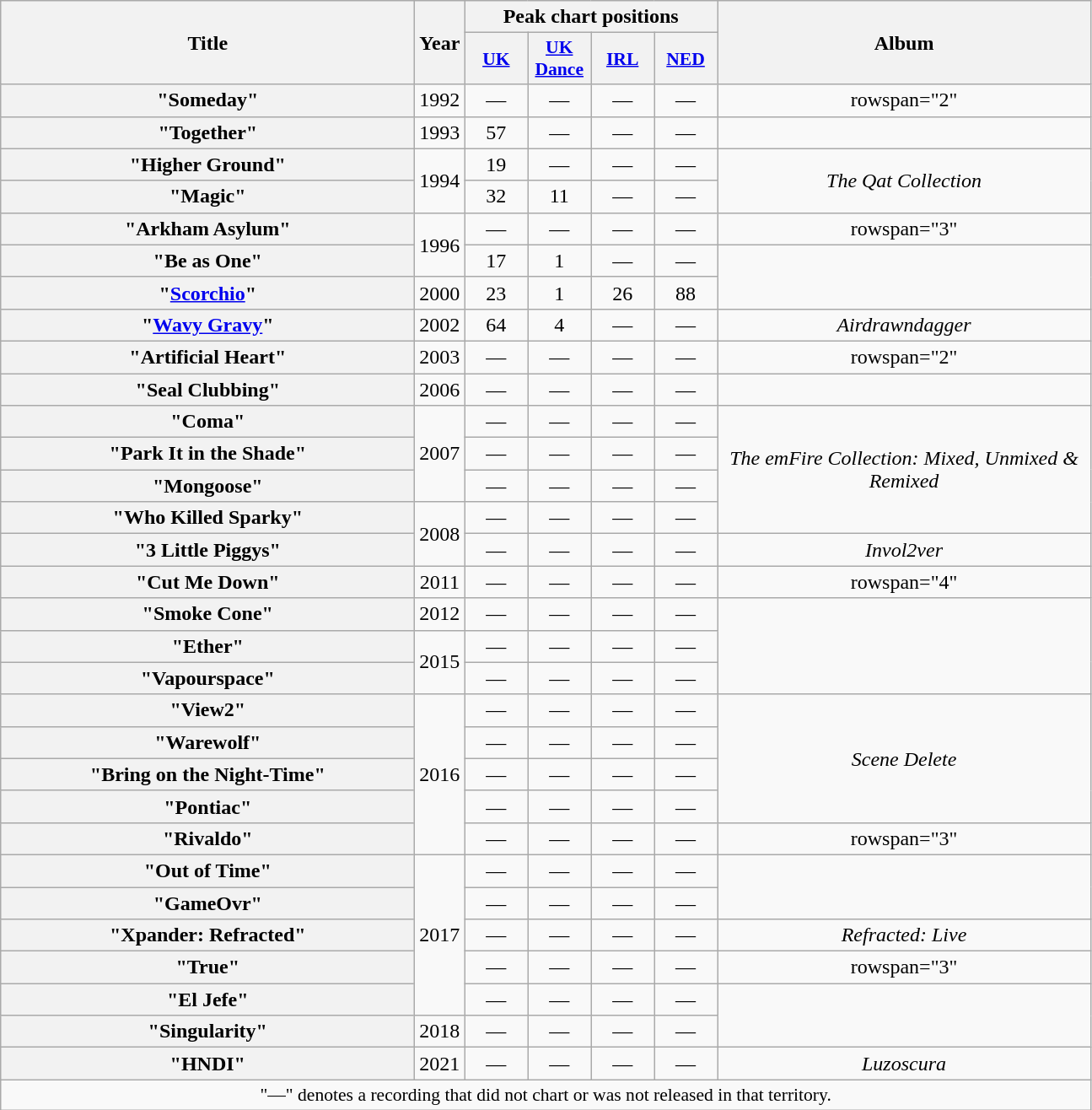<table class="wikitable plainrowheaders" style="text-align:center;">
<tr>
<th scope="col" rowspan="2" style="width:20em;">Title</th>
<th scope="col" rowspan="2" style="width:1em;">Year</th>
<th scope="col" colspan="4">Peak chart positions</th>
<th scope="col" rowspan="2" style="width:18em;">Album</th>
</tr>
<tr>
<th scope="col" style="width:3em;font-size:90%;"><a href='#'>UK</a><br></th>
<th scope="col" style="width:3em;font-size:90%;"><a href='#'>UK<br>Dance</a><br></th>
<th scope="col" style="width:3em;font-size:90%;"><a href='#'>IRL</a><br></th>
<th scope="col" style="width:3em;font-size:90%;"><a href='#'>NED</a><br></th>
</tr>
<tr>
<th scope="row">"Someday"<br></th>
<td>1992</td>
<td>—</td>
<td>—</td>
<td>—</td>
<td>—</td>
<td>rowspan="2" </td>
</tr>
<tr>
<th scope="row">"Together"<br></th>
<td>1993</td>
<td>57</td>
<td>—</td>
<td>—</td>
<td>—</td>
</tr>
<tr>
<th scope="row">"Higher Ground"<br></th>
<td rowspan="2">1994</td>
<td>19</td>
<td>—</td>
<td>—</td>
<td>—</td>
<td rowspan="2"><em>The Qat Collection</em></td>
</tr>
<tr>
<th scope="row">"Magic"<br></th>
<td>32</td>
<td>11</td>
<td>—</td>
<td>—</td>
</tr>
<tr>
<th scope="row">"Arkham Asylum"</th>
<td rowspan="2">1996</td>
<td>—</td>
<td>—</td>
<td>—</td>
<td>—</td>
<td>rowspan="3" </td>
</tr>
<tr>
<th scope="row">"Be as One"<br></th>
<td>17</td>
<td>1</td>
<td>—</td>
<td>—</td>
</tr>
<tr>
<th scope="row">"<a href='#'>Scorchio</a>"<br></th>
<td>2000</td>
<td>23</td>
<td>1</td>
<td>26</td>
<td>88</td>
</tr>
<tr>
<th scope="row">"<a href='#'>Wavy Gravy</a>"</th>
<td>2002</td>
<td>64</td>
<td>4</td>
<td>—</td>
<td>—</td>
<td><em>Airdrawndagger</em></td>
</tr>
<tr>
<th scope="row">"Artificial Heart"</th>
<td>2003</td>
<td>—</td>
<td>—</td>
<td>—</td>
<td>—</td>
<td>rowspan="2" </td>
</tr>
<tr>
<th scope="row">"Seal Clubbing"<br></th>
<td>2006</td>
<td>—</td>
<td>—</td>
<td>—</td>
<td>—</td>
</tr>
<tr>
<th scope="row">"Coma"</th>
<td rowspan="3">2007</td>
<td>—</td>
<td>—</td>
<td>—</td>
<td>—</td>
<td rowspan="4"><em>The emFire Collection: Mixed, Unmixed & Remixed</em></td>
</tr>
<tr>
<th scope="row">"Park It in the Shade"</th>
<td>—</td>
<td>—</td>
<td>—</td>
<td>—</td>
</tr>
<tr>
<th scope="row">"Mongoose"</th>
<td>—</td>
<td>—</td>
<td>—</td>
<td>—</td>
</tr>
<tr>
<th scope="row">"Who Killed Sparky"</th>
<td rowspan="2">2008</td>
<td>—</td>
<td>—</td>
<td>—</td>
<td>—</td>
</tr>
<tr>
<th scope="row">"3 Little Piggys"</th>
<td>—</td>
<td>—</td>
<td>—</td>
<td>—</td>
<td><em>Invol2ver</em></td>
</tr>
<tr>
<th scope="row">"Cut Me Down"<br></th>
<td>2011</td>
<td>—</td>
<td>—</td>
<td>—</td>
<td>—</td>
<td>rowspan="4" </td>
</tr>
<tr>
<th scope="row">"Smoke Cone"<br></th>
<td>2012</td>
<td>—</td>
<td>—</td>
<td>—</td>
<td>—</td>
</tr>
<tr>
<th scope="row">"Ether"</th>
<td rowspan="2">2015</td>
<td>—</td>
<td>—</td>
<td>—</td>
<td>—</td>
</tr>
<tr>
<th scope="row">"Vapourspace"</th>
<td>—</td>
<td>—</td>
<td>—</td>
<td>—</td>
</tr>
<tr>
<th scope="row">"View2"</th>
<td rowspan="5">2016</td>
<td>—</td>
<td>—</td>
<td>—</td>
<td>—</td>
<td rowspan="4"><em>Scene Delete</em></td>
</tr>
<tr>
<th scope="row">"Warewolf"</th>
<td>—</td>
<td>—</td>
<td>—</td>
<td>—</td>
</tr>
<tr>
<th scope="row">"Bring on the Night-Time"<br></th>
<td>—</td>
<td>—</td>
<td>—</td>
<td>—</td>
</tr>
<tr>
<th scope="row">"Pontiac"</th>
<td>—</td>
<td>—</td>
<td>—</td>
<td>—</td>
</tr>
<tr>
<th scope="row">"Rivaldo"</th>
<td>—</td>
<td>—</td>
<td>—</td>
<td>—</td>
<td>rowspan="3" </td>
</tr>
<tr>
<th scope="row">"Out of Time"<br></th>
<td rowspan="5">2017</td>
<td>—</td>
<td>—</td>
<td>—</td>
<td>—</td>
</tr>
<tr>
<th scope="row">"GameOvr"</th>
<td>—</td>
<td>—</td>
<td>—</td>
<td>—</td>
</tr>
<tr>
<th scope="row">"Xpander: Refracted"</th>
<td>—</td>
<td>—</td>
<td>—</td>
<td>—</td>
<td><em>Refracted: Live</em></td>
</tr>
<tr>
<th scope="row">"True"<br></th>
<td>—</td>
<td>—</td>
<td>—</td>
<td>—</td>
<td>rowspan="3" </td>
</tr>
<tr>
<th scope="row">"El Jefe"<br></th>
<td>—</td>
<td>—</td>
<td>—</td>
<td>—</td>
</tr>
<tr>
<th scope="row">"Singularity"</th>
<td>2018</td>
<td>—</td>
<td>—</td>
<td>—</td>
<td>—</td>
</tr>
<tr>
<th scope="row">"HNDI"</th>
<td>2021</td>
<td>—</td>
<td>—</td>
<td>—</td>
<td>—</td>
<td><em>Luzoscura</em></td>
</tr>
<tr>
<td colspan="13" style="font-size:90%">"—" denotes a recording that did not chart or was not released in that territory.</td>
</tr>
</table>
